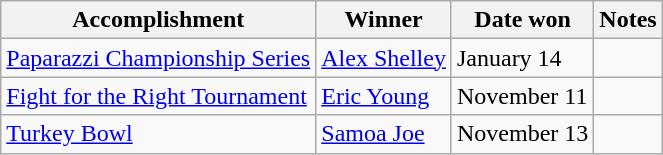<table class="wikitable">
<tr>
<th>Accomplishment</th>
<th>Winner</th>
<th>Date won</th>
<th>Notes</th>
</tr>
<tr>
<td><a href='#'>Paparazzi Championship Series</a></td>
<td><a href='#'>Alex Shelley</a></td>
<td>January 14</td>
<td></td>
</tr>
<tr>
<td><a href='#'>Fight for the Right Tournament</a></td>
<td><a href='#'>Eric Young</a></td>
<td>November 11</td>
<td></td>
</tr>
<tr>
<td><a href='#'>Turkey Bowl</a></td>
<td><a href='#'>Samoa Joe</a></td>
<td>November 13</td>
<td></td>
</tr>
</table>
